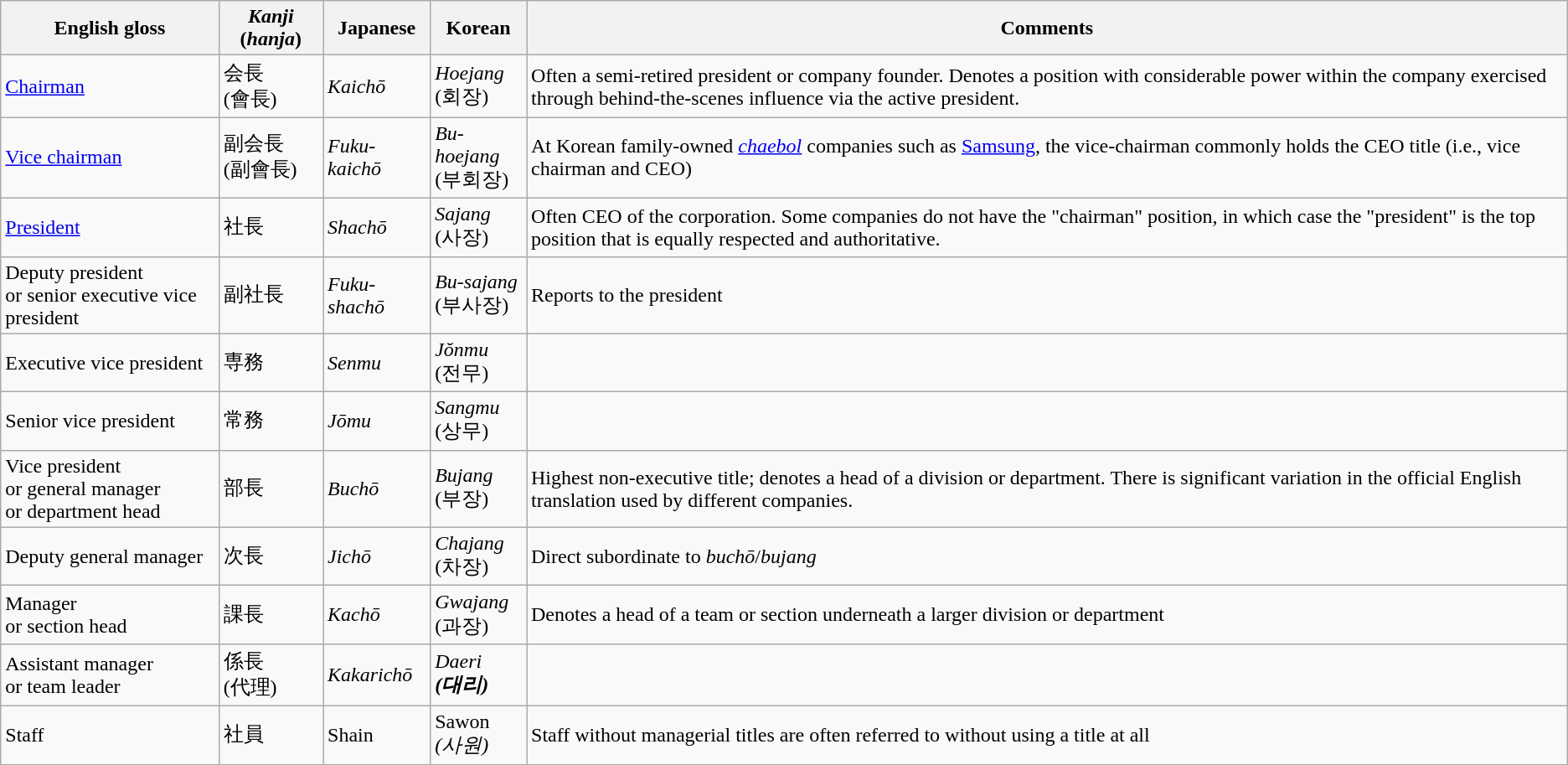<table class="wikitable">
<tr>
<th>English gloss</th>
<th><em>Kanji</em> (<em>hanja</em>)</th>
<th>Japanese</th>
<th>Korean</th>
<th>Comments</th>
</tr>
<tr>
<td><a href='#'>Chairman</a></td>
<td>会長<br>(會長)</td>
<td><em>Kaichō</em></td>
<td><em>Hoejang</em><br>(회장)</td>
<td>Often a semi-retired president or company founder. Denotes a position with considerable power within the company exercised through behind-the-scenes influence via the active president.</td>
</tr>
<tr>
<td><a href='#'>Vice chairman</a></td>
<td>副会長<br>(副會長)</td>
<td><em>Fuku-kaichō</em></td>
<td><em>Bu-hoejang</em><br>(부회장)</td>
<td>At Korean family-owned <em><a href='#'>chaebol</a></em> companies such as <a href='#'>Samsung</a>, the vice-chairman commonly holds the CEO title (i.e., vice chairman and CEO)</td>
</tr>
<tr>
<td><a href='#'>President</a></td>
<td>社長</td>
<td><em>Shachō</em></td>
<td><em>Sajang</em><br>(사장)</td>
<td>Often CEO of the corporation. Some companies do not have the "chairman" position, in which case the "president" is the top position that is equally respected and authoritative.</td>
</tr>
<tr>
<td>Deputy president<br>or senior executive vice president</td>
<td>副社長</td>
<td><em>Fuku-shachō</em></td>
<td><em>Bu-sajang</em><br>(부사장)</td>
<td>Reports to the president</td>
</tr>
<tr>
<td>Executive vice president<br></td>
<td>専務</td>
<td><em>Senmu</em></td>
<td><em>Jŏnmu</em><br>(전무)</td>
<td></td>
</tr>
<tr>
<td>Senior vice president<br></td>
<td>常務</td>
<td><em>Jōmu</em></td>
<td><em>Sangmu</em><br>(상무)</td>
<td></td>
</tr>
<tr>
<td>Vice president<br>or general manager<br>or department head</td>
<td>部長</td>
<td><em>Buchō</em></td>
<td><em>Bujang</em><br>(부장)</td>
<td>Highest non-executive title; denotes a head of a division or department. There is significant variation in the official English translation used by different companies.</td>
</tr>
<tr>
<td>Deputy general manager</td>
<td>次長</td>
<td><em>Jichō</em></td>
<td><em>Chajang</em><br>(차장)</td>
<td>Direct subordinate to <em>buchō</em>/<em>bujang</em></td>
</tr>
<tr>
<td>Manager<br>or section head</td>
<td>課長</td>
<td><em>Kachō</em></td>
<td><em>Gwajang</em><br>(과장)</td>
<td>Denotes a head of a team or section underneath a larger division or department</td>
</tr>
<tr>
<td>Assistant manager<br>or team leader</td>
<td>係長<br>(代理)</td>
<td><em>Kakarichō</em></td>
<td><em>Daeri<strong><br>(대리)</td>
<td></td>
</tr>
<tr>
<td>Staff</td>
<td>社員</td>
<td></em>Shain<em></td>
<td></em>Sawon<em><br>(사원)</td>
<td>Staff without managerial titles are often referred to without using a title at all</td>
</tr>
</table>
